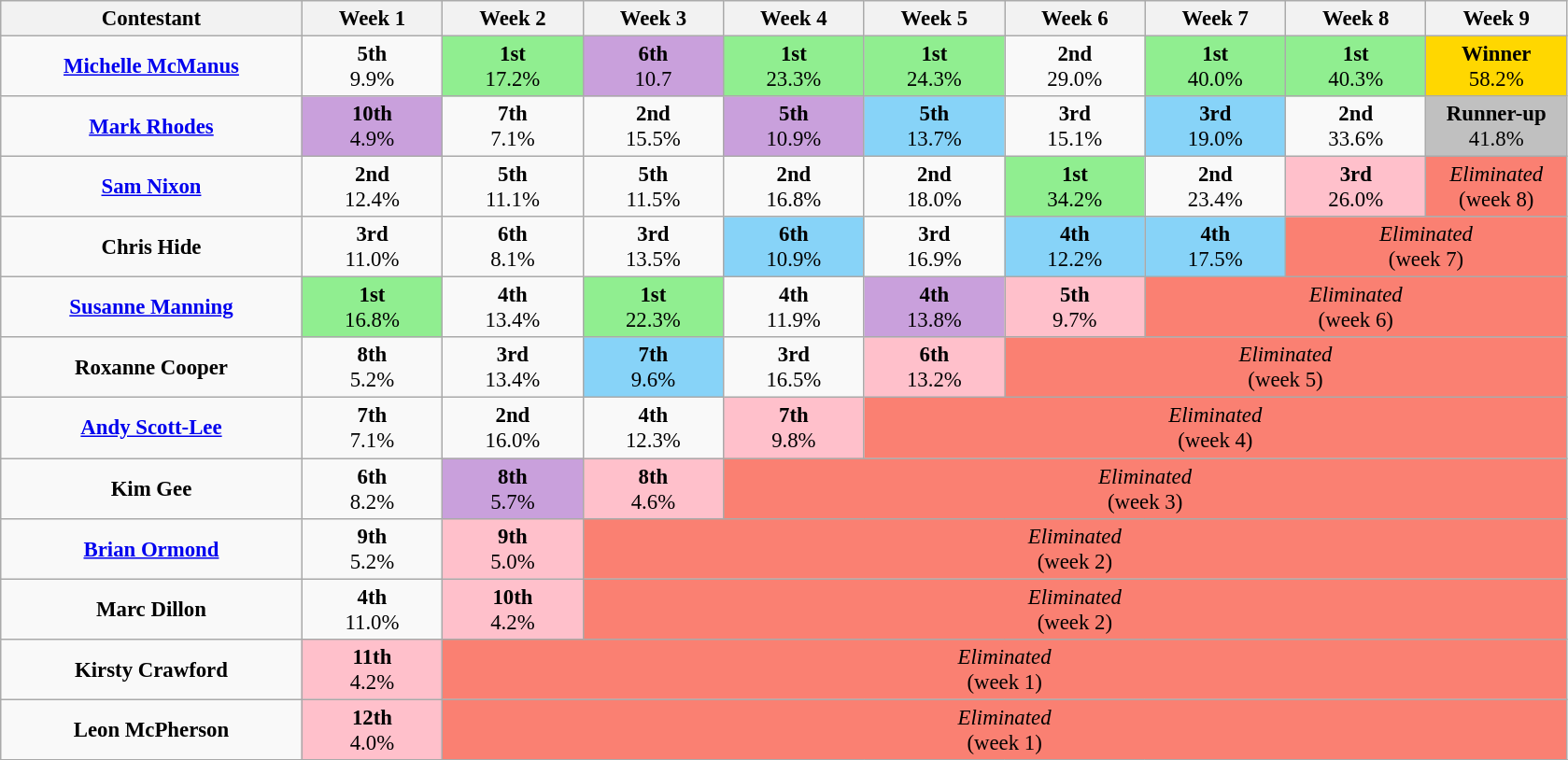<table class="wikitable" style="text-align:center; font-size:95%">
<tr>
<th style="width:15%"><strong>Contestant</strong></th>
<th style="width:7%">Week 1</th>
<th style="width:7%">Week 2</th>
<th style="width:7%">Week 3</th>
<th style="width:7%">Week 4</th>
<th style="width:7%">Week 5</th>
<th style="width:7%">Week 6</th>
<th style="width:7%">Week 7</th>
<th style="width:7%">Week 8</th>
<th style="width:7%">Week 9</th>
</tr>
<tr>
<td><strong><a href='#'>Michelle McManus</a></strong></td>
<td><strong>5th</strong><br>9.9%</td>
<td style="background:lightgreen"><strong>1st</strong><br>17.2%</td>
<td style="background:#C9A0DC"><strong>6th</strong><br>10.7</td>
<td style="background:lightgreen"><strong>1st</strong><br>23.3%</td>
<td style="background:lightgreen"><strong>1st</strong><br>24.3%</td>
<td><strong>2nd</strong><br>29.0%</td>
<td style="background:lightgreen"><strong>1st</strong><br>40.0%</td>
<td style="background:lightgreen"><strong>1st</strong><br>40.3%</td>
<td style="background:gold"><strong>Winner</strong><br>58.2%</td>
</tr>
<tr>
<td><strong><a href='#'>Mark Rhodes</a></strong></td>
<td style="background:#C9A0DC"><strong>10th</strong><br>4.9%</td>
<td><strong>7th</strong><br>7.1%</td>
<td><strong>2nd</strong><br>15.5%</td>
<td style="background:#C9A0DC"><strong>5th</strong><br>10.9%</td>
<td style="background:#87D3F8"><strong>5th</strong><br>13.7%</td>
<td><strong>3rd</strong><br>15.1%</td>
<td style="background:#87D3F8"><strong>3rd</strong><br>19.0%</td>
<td><strong>2nd</strong><br>33.6%</td>
<td style="background:silver"><strong>Runner-up</strong><br>41.8%</td>
</tr>
<tr>
<td><strong><a href='#'>Sam Nixon</a></strong></td>
<td><strong>2nd</strong><br>12.4%</td>
<td><strong>5th</strong><br>11.1%</td>
<td><strong>5th</strong><br>11.5%</td>
<td><strong>2nd</strong><br>16.8%</td>
<td><strong>2nd</strong><br>18.0%</td>
<td style="background:lightgreen"><strong>1st</strong><br>34.2%</td>
<td><strong>2nd</strong><br>23.4%</td>
<td style="background:pink"><strong>3rd</strong><br>26.0%</td>
<td style="background:#FA8072"><em>Eliminated</em><br>(week 8)</td>
</tr>
<tr>
<td><strong>Chris Hide</strong></td>
<td><strong>3rd</strong><br>11.0%</td>
<td><strong>6th</strong><br>8.1%</td>
<td><strong>3rd</strong><br>13.5%</td>
<td style="background:#87D3F8"><strong>6th</strong><br>10.9%</td>
<td><strong>3rd</strong><br>16.9%</td>
<td style="background:#87D3F8"><strong>4th</strong><br>12.2%</td>
<td style="background:#87D3F8"><strong>4th</strong><br>17.5%</td>
<td style="background:#FA8072" colspan="2"><em>Eliminated</em><br>(week 7)</td>
</tr>
<tr>
<td><strong><a href='#'>Susanne Manning</a></strong></td>
<td style="background:lightgreen"><strong>1st</strong><br>16.8%</td>
<td><strong>4th</strong><br>13.4%</td>
<td style="background:lightgreen"><strong>1st</strong><br>22.3%</td>
<td><strong>4th</strong><br>11.9%</td>
<td style="background:#C9A0DC"><strong>4th</strong><br>13.8%</td>
<td style="background:pink"><strong>5th</strong><br>9.7%</td>
<td style="background:#FA8072" colspan="3"><em>Eliminated</em><br>(week 6)</td>
</tr>
<tr>
<td><strong>Roxanne Cooper</strong></td>
<td><strong>8th</strong><br>5.2%</td>
<td><strong>3rd</strong><br>13.4%</td>
<td style="background:#87D3F8"><strong>7th</strong><br>9.6%</td>
<td><strong>3rd</strong><br>16.5%</td>
<td style="background:pink"><strong>6th</strong><br>13.2%</td>
<td style="background:#FA8072" colspan="4"><em>Eliminated</em><br>(week 5)</td>
</tr>
<tr>
<td><strong><a href='#'>Andy Scott-Lee</a></strong></td>
<td><strong>7th</strong><br>7.1%</td>
<td><strong>2nd</strong><br>16.0%</td>
<td><strong>4th</strong> <br>12.3%</td>
<td style="background:pink"><strong>7th</strong><br>9.8%</td>
<td style="background:#FA8072" colspan="5"><em>Eliminated</em><br>(week 4)</td>
</tr>
<tr>
<td><strong>Kim Gee</strong></td>
<td><strong>6th</strong><br>8.2%</td>
<td style="background:#C9A0DC"><strong>8th</strong><br>5.7%</td>
<td style="background:pink"><strong>8th</strong><br>4.6%</td>
<td style="background:#FA8072" colspan="6"><em>Eliminated</em><br>(week 3)</td>
</tr>
<tr>
<td><strong><a href='#'>Brian Ormond</a></strong></td>
<td><strong>9th</strong><br>5.2%</td>
<td style="background:pink"><strong>9th</strong><br>5.0%</td>
<td style="background:#FA8072" colspan="7"><em>Eliminated</em><br>(week 2)</td>
</tr>
<tr>
<td><strong>Marc Dillon</strong></td>
<td><strong>4th</strong><br>11.0%</td>
<td style="background:pink"><strong>10th</strong><br>4.2%</td>
<td style="background:#FA8072" colspan="7"><em>Eliminated</em><br>(week 2)</td>
</tr>
<tr>
<td><strong>Kirsty Crawford</strong></td>
<td style="background:pink"><strong>11th</strong><br>4.2%</td>
<td style="background:#FA8072" colspan="8"><em>Eliminated</em><br>(week 1)</td>
</tr>
<tr>
<td><strong>Leon McPherson</strong></td>
<td style="background:pink"><strong>12th</strong><br>4.0%</td>
<td style="background:#FA8072" colspan="8"><em>Eliminated</em><br>(week 1)</td>
</tr>
<tr>
</tr>
</table>
